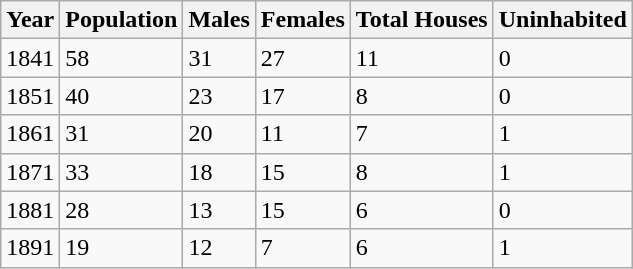<table class="wikitable">
<tr>
<th>Year</th>
<th>Population</th>
<th>Males</th>
<th>Females</th>
<th>Total Houses</th>
<th>Uninhabited</th>
</tr>
<tr>
<td>1841</td>
<td>58</td>
<td>31</td>
<td>27</td>
<td>11</td>
<td>0</td>
</tr>
<tr>
<td>1851</td>
<td>40</td>
<td>23</td>
<td>17</td>
<td>8</td>
<td>0</td>
</tr>
<tr>
<td>1861</td>
<td>31</td>
<td>20</td>
<td>11</td>
<td>7</td>
<td>1</td>
</tr>
<tr>
<td>1871</td>
<td>33</td>
<td>18</td>
<td>15</td>
<td>8</td>
<td>1</td>
</tr>
<tr>
<td>1881</td>
<td>28</td>
<td>13</td>
<td>15</td>
<td>6</td>
<td>0</td>
</tr>
<tr>
<td>1891</td>
<td>19</td>
<td>12</td>
<td>7</td>
<td>6</td>
<td>1</td>
</tr>
</table>
